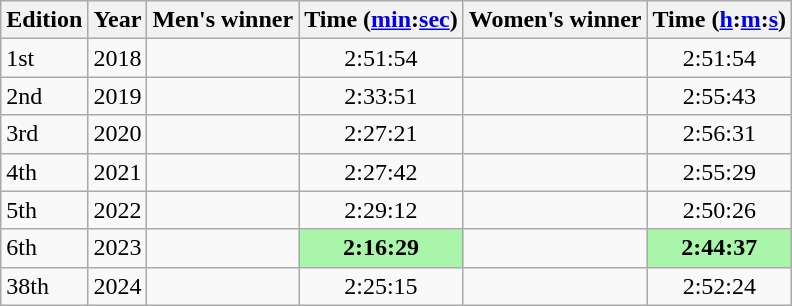<table class="wikitable">
<tr>
<th>Edition</th>
<th>Year</th>
<th>Men's winner</th>
<th>Time (<a href='#'>min</a>:<a href='#'>sec</a>)</th>
<th>Women's winner</th>
<th>Time  (<a href='#'>h</a>:<a href='#'>m</a>:<a href='#'>s</a>)</th>
</tr>
<tr>
<td>1st</td>
<td>2018</td>
<td></td>
<td align=center>2:51:54</td>
<td></td>
<td align=center>2:51:54</td>
</tr>
<tr>
<td>2nd</td>
<td>2019</td>
<td></td>
<td align=center>2:33:51</td>
<td></td>
<td align=center>2:55:43</td>
</tr>
<tr>
<td>3rd</td>
<td>2020</td>
<td></td>
<td align=center>2:27:21</td>
<td></td>
<td align=center>2:56:31</td>
</tr>
<tr>
<td>4th</td>
<td>2021</td>
<td></td>
<td align=center>2:27:42</td>
<td></td>
<td align=center>2:55:29</td>
</tr>
<tr>
<td>5th</td>
<td>2022</td>
<td></td>
<td align=center>2:29:12</td>
<td></td>
<td align=center>2:50:26</td>
</tr>
<tr>
<td>6th</td>
<td>2023</td>
<td></td>
<td align=center style="background:#A9F5A9"><strong>2:16:29</strong></td>
<td></td>
<td align=center style="background:#A9F5A9"><strong>2:44:37</strong></td>
</tr>
<tr>
<td>38th</td>
<td>2024</td>
<td></td>
<td align=center>2:25:15</td>
<td></td>
<td align=center>2:52:24</td>
</tr>
</table>
